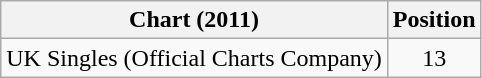<table class="wikitable sortable">
<tr>
<th scope="col">Chart (2011)</th>
<th scope="col">Position</th>
</tr>
<tr>
<td>UK Singles (Official Charts Company)</td>
<td style="text-align:center;">13</td>
</tr>
</table>
